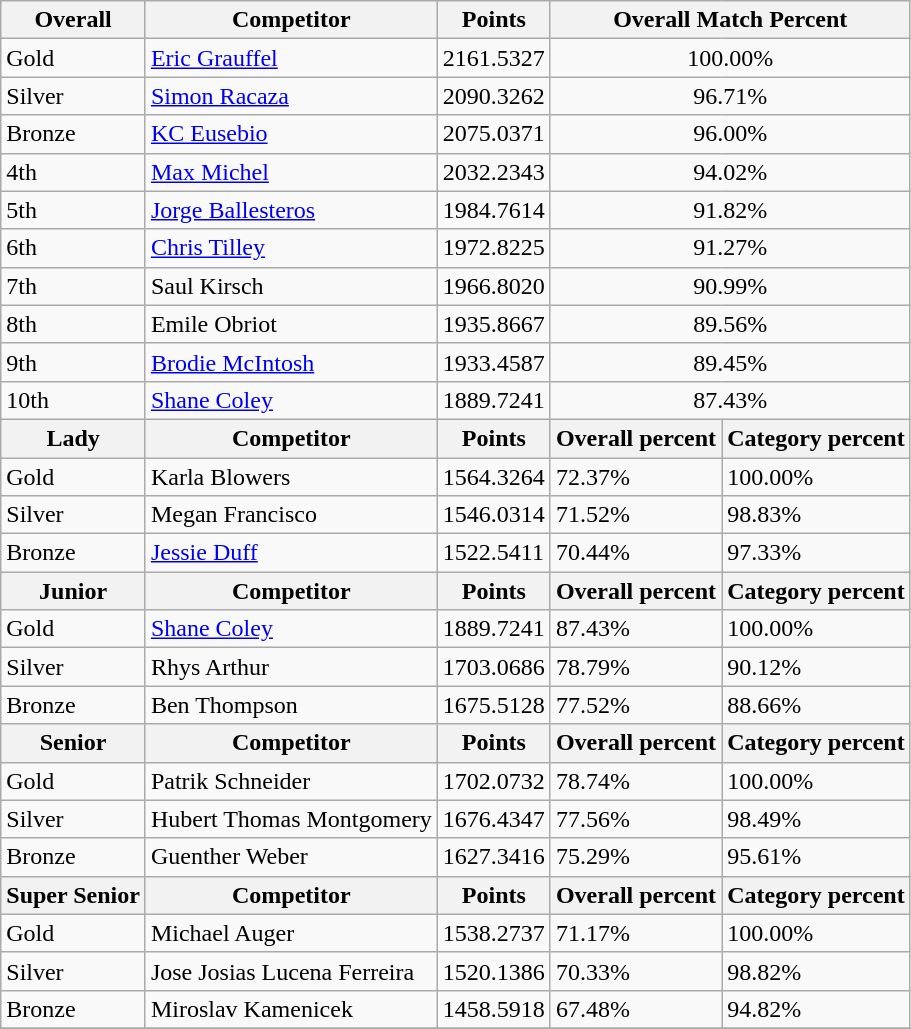<table class="wikitable" style="text-align: left;">
<tr>
<th>Overall</th>
<th>Competitor</th>
<th>Points</th>
<th colspan="2">Overall Match Percent</th>
</tr>
<tr>
<td> Gold</td>
<td><a href='#'>Eric Grauffel</a></td>
<td>2161.5327</td>
<td colspan="2" style="text-align: center;">100.00%</td>
</tr>
<tr>
<td> Silver</td>
<td><a href='#'>Simon Racaza</a></td>
<td>2090.3262</td>
<td colspan="2" style="text-align: center;">96.71%</td>
</tr>
<tr>
<td> Bronze</td>
<td><a href='#'>KC Eusebio</a></td>
<td>2075.0371</td>
<td colspan="2" style="text-align: center;">96.00%</td>
</tr>
<tr>
<td>4th</td>
<td><a href='#'>Max Michel</a></td>
<td>2032.2343</td>
<td colspan="2" style="text-align: center;">94.02%</td>
</tr>
<tr>
<td>5th</td>
<td><a href='#'>Jorge Ballesteros</a></td>
<td>1984.7614</td>
<td colspan="2" style="text-align: center;">91.82%</td>
</tr>
<tr>
<td>6th</td>
<td><a href='#'>Chris Tilley</a></td>
<td>1972.8225</td>
<td colspan="2" style="text-align: center;">91.27%</td>
</tr>
<tr>
<td>7th</td>
<td>Saul Kirsch</td>
<td>1966.8020</td>
<td colspan="2" style="text-align: center;">90.99%</td>
</tr>
<tr>
<td>8th</td>
<td>Emile Obriot</td>
<td>1935.8667</td>
<td colspan="2" style="text-align: center;">89.56%</td>
</tr>
<tr>
<td>9th</td>
<td><a href='#'>Brodie McIntosh</a></td>
<td>1933.4587</td>
<td colspan="2" style="text-align: center;">89.45%</td>
</tr>
<tr>
<td>10th</td>
<td> <a href='#'>Shane Coley</a></td>
<td>1889.7241</td>
<td colspan="2" style="text-align: center;">87.43%</td>
</tr>
<tr>
<th>Lady</th>
<th>Competitor</th>
<th>Points</th>
<th>Overall percent</th>
<th>Category percent</th>
</tr>
<tr>
<td> Gold</td>
<td>Karla Blowers</td>
<td>1564.3264</td>
<td>72.37%</td>
<td>100.00%</td>
</tr>
<tr>
<td> Silver</td>
<td>Megan Francisco</td>
<td>1546.0314</td>
<td>71.52%</td>
<td>98.83%</td>
</tr>
<tr>
<td> Bronze</td>
<td><a href='#'>Jessie Duff</a></td>
<td>1522.5411</td>
<td>70.44%</td>
<td>97.33%</td>
</tr>
<tr>
<th>Junior</th>
<th>Competitor</th>
<th>Points</th>
<th>Overall percent</th>
<th>Category percent</th>
</tr>
<tr>
<td> Gold</td>
<td><a href='#'>Shane Coley</a></td>
<td>1889.7241</td>
<td>87.43%</td>
<td>100.00%</td>
</tr>
<tr>
<td> Silver</td>
<td>Rhys Arthur</td>
<td>1703.0686</td>
<td>78.79%</td>
<td>90.12%</td>
</tr>
<tr>
<td> Bronze</td>
<td>Ben Thompson</td>
<td>1675.5128</td>
<td>77.52%</td>
<td>88.66%</td>
</tr>
<tr>
<th>Senior</th>
<th>Competitor</th>
<th>Points</th>
<th>Overall percent</th>
<th>Category percent</th>
</tr>
<tr>
<td> Gold</td>
<td>Patrik Schneider</td>
<td>1702.0732</td>
<td>78.74%</td>
<td>100.00%</td>
</tr>
<tr>
<td> Silver</td>
<td>Hubert Thomas Montgomery</td>
<td>1676.4347</td>
<td>77.56%</td>
<td>98.49%</td>
</tr>
<tr>
<td> Bronze</td>
<td>Guenther Weber</td>
<td>1627.3416</td>
<td>75.29%</td>
<td>95.61%</td>
</tr>
<tr>
<th>Super Senior</th>
<th>Competitor</th>
<th>Points</th>
<th>Overall percent</th>
<th>Category percent</th>
</tr>
<tr>
<td> Gold</td>
<td>Michael Auger</td>
<td>1538.2737</td>
<td>71.17%</td>
<td>100.00%</td>
</tr>
<tr>
<td> Silver</td>
<td>Jose Josias Lucena Ferreira</td>
<td>1520.1386</td>
<td>70.33%</td>
<td>98.82%</td>
</tr>
<tr>
<td> Bronze</td>
<td>Miroslav Kamenicek</td>
<td>1458.5918</td>
<td>67.48%</td>
<td>94.82%</td>
</tr>
<tr>
</tr>
</table>
